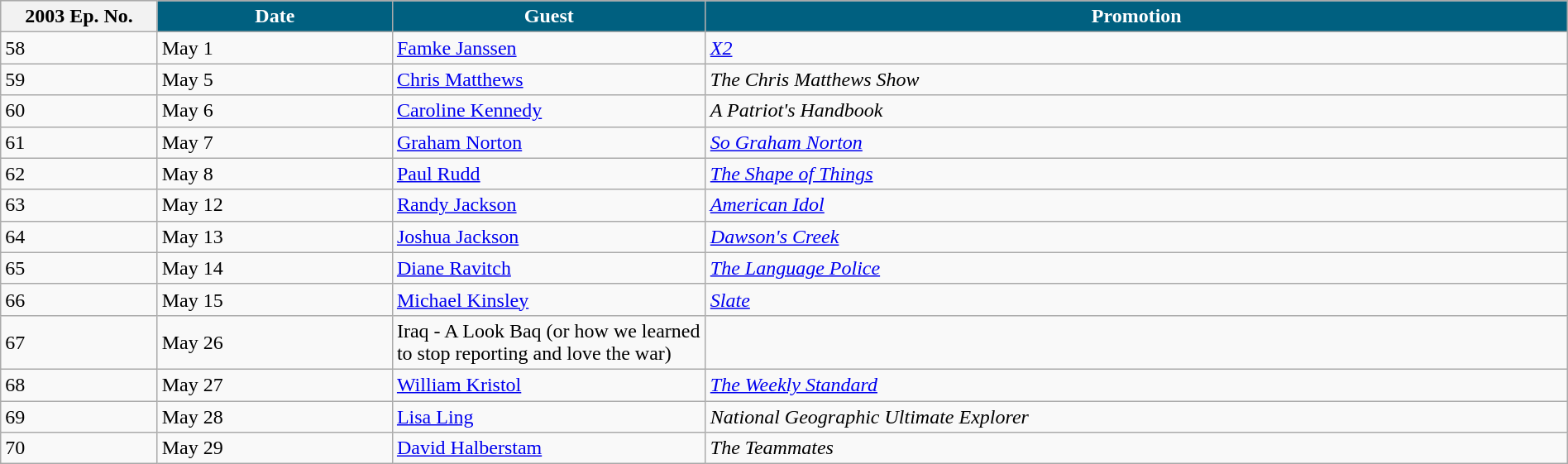<table class="wikitable" width="100%">
<tr bgcolor="#CCCCCC">
<th>2003 Ep. No.</th>
<th width="15%" style="background:#006080; color:#FFFFFF">Date</th>
<th width="20%" style="background:#006080; color:#FFFFFF">Guest</th>
<th width="55%" style="background:#006080; color:#FFFFFF">Promotion</th>
</tr>
<tr>
<td>58</td>
<td>May 1</td>
<td><a href='#'>Famke Janssen</a></td>
<td><em><a href='#'>X2</a></em></td>
</tr>
<tr>
<td>59</td>
<td>May 5</td>
<td><a href='#'>Chris Matthews</a></td>
<td><em>The Chris Matthews Show</em></td>
</tr>
<tr>
<td>60</td>
<td>May 6</td>
<td><a href='#'>Caroline Kennedy</a></td>
<td><em>A Patriot's Handbook</em></td>
</tr>
<tr>
<td>61</td>
<td>May 7</td>
<td><a href='#'>Graham Norton</a></td>
<td><em><a href='#'>So Graham Norton</a></em></td>
</tr>
<tr>
<td>62</td>
<td>May 8</td>
<td><a href='#'>Paul Rudd</a></td>
<td><em><a href='#'>The Shape of Things</a></em></td>
</tr>
<tr>
<td>63</td>
<td>May 12</td>
<td><a href='#'>Randy Jackson</a></td>
<td><em><a href='#'>American Idol</a></em></td>
</tr>
<tr>
<td>64</td>
<td>May 13</td>
<td><a href='#'>Joshua Jackson</a></td>
<td><em><a href='#'>Dawson's Creek</a></em></td>
</tr>
<tr>
<td>65</td>
<td>May 14</td>
<td><a href='#'>Diane Ravitch</a></td>
<td><em><a href='#'>The Language Police</a></em></td>
</tr>
<tr>
<td>66</td>
<td>May 15</td>
<td><a href='#'>Michael Kinsley</a></td>
<td><em><a href='#'>Slate</a></em></td>
</tr>
<tr>
<td>67</td>
<td>May 26</td>
<td>Iraq - A Look Baq (or how we learned to stop reporting and love the war)</td>
<td></td>
</tr>
<tr>
<td>68</td>
<td>May 27</td>
<td><a href='#'>William Kristol</a></td>
<td><em><a href='#'>The Weekly Standard</a></em></td>
</tr>
<tr>
<td>69</td>
<td>May 28</td>
<td><a href='#'>Lisa Ling</a></td>
<td><em>National Geographic Ultimate Explorer</em></td>
</tr>
<tr>
<td>70</td>
<td>May 29</td>
<td><a href='#'>David Halberstam</a></td>
<td><em>The Teammates</em></td>
</tr>
</table>
